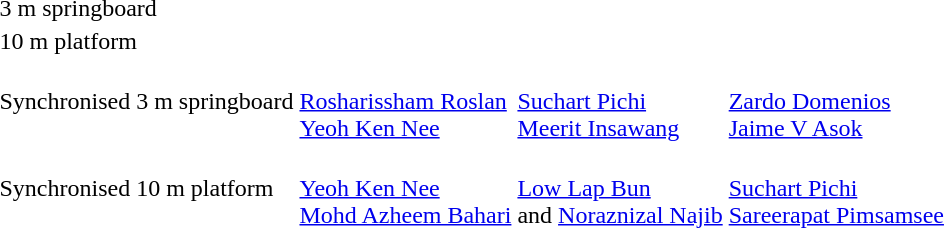<table>
<tr>
<td>3 m springboard<br></td>
<td></td>
<td></td>
<td></td>
</tr>
<tr>
<td>10 m platform<br></td>
<td></td>
<td></td>
<td></td>
</tr>
<tr>
<td>Synchronised 3 m springboard<br></td>
<td><br><a href='#'>Rosharissham Roslan</a><br><a href='#'>Yeoh Ken Nee</a></td>
<td><br><a href='#'>Suchart Pichi</a><br><a href='#'>Meerit Insawang</a></td>
<td><br><a href='#'>Zardo Domenios</a><br><a href='#'>Jaime V Asok</a></td>
</tr>
<tr>
<td>Synchronised 10 m platform<br></td>
<td><br><a href='#'>Yeoh Ken Nee</a><br><a href='#'>Mohd Azheem Bahari</a></td>
<td><br><a href='#'>Low Lap Bun</a><br>and <a href='#'>Noraznizal Najib</a></td>
<td><br><a href='#'>Suchart Pichi</a><br><a href='#'>Sareerapat Pimsamsee</a></td>
</tr>
</table>
